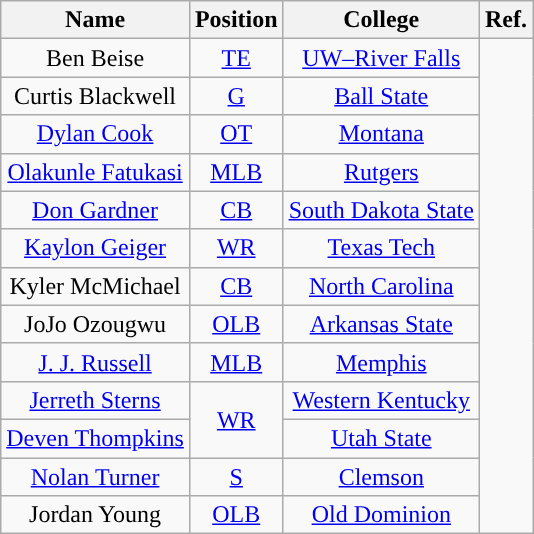<table class="wikitable" style="text-align:center">
<tr>
<th>Name</th>
<th>Position</th>
<th>College</th>
<th>Ref.</th>
</tr>
<tr>
<td>Ben Beise</td>
<td><a href='#'>TE</a></td>
<td><a href='#'>UW–River Falls</a></td>
<td rowspan = 13></td>
</tr>
<tr>
<td>Curtis Blackwell</td>
<td><a href='#'>G</a></td>
<td><a href='#'>Ball State</a></td>
</tr>
<tr>
<td><a href='#'>Dylan Cook</a></td>
<td><a href='#'>OT</a></td>
<td><a href='#'>Montana</a></td>
</tr>
<tr>
<td><a href='#'>Olakunle Fatukasi</a></td>
<td><a href='#'>MLB</a></td>
<td><a href='#'>Rutgers</a></td>
</tr>
<tr>
<td><a href='#'>Don Gardner</a></td>
<td><a href='#'>CB</a></td>
<td><a href='#'>South Dakota State</a></td>
</tr>
<tr>
<td><a href='#'>Kaylon Geiger</a></td>
<td><a href='#'>WR</a></td>
<td><a href='#'>Texas Tech</a></td>
</tr>
<tr>
<td>Kyler McMichael</td>
<td><a href='#'>CB</a></td>
<td><a href='#'>North Carolina</a></td>
</tr>
<tr>
<td>JoJo Ozougwu</td>
<td><a href='#'>OLB</a></td>
<td><a href='#'>Arkansas State</a></td>
</tr>
<tr>
<td><a href='#'>J. J. Russell</a></td>
<td><a href='#'>MLB</a></td>
<td><a href='#'>Memphis</a></td>
</tr>
<tr>
<td><a href='#'>Jerreth Sterns</a></td>
<td rowspan = 2><a href='#'>WR</a></td>
<td><a href='#'>Western Kentucky</a></td>
</tr>
<tr>
<td><a href='#'>Deven Thompkins</a></td>
<td><a href='#'>Utah State</a></td>
</tr>
<tr>
<td><a href='#'>Nolan Turner</a></td>
<td><a href='#'>S</a></td>
<td><a href='#'>Clemson</a></td>
</tr>
<tr>
<td>Jordan Young</td>
<td><a href='#'>OLB</a></td>
<td><a href='#'>Old Dominion</a></td>
</tr>
</table>
